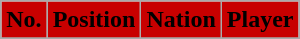<table class="wikitable ">
<tr>
<th style="background:#c80000; color:black;" scope="col">No.</th>
<th style="background:#c80000; color:black;" scope="col">Position</th>
<th style="background:#c80000; color:black;" scope="col">Nation</th>
<th style="background:#c80000; color:black;" scope="col">Player</th>
</tr>
<tr>
</tr>
</table>
